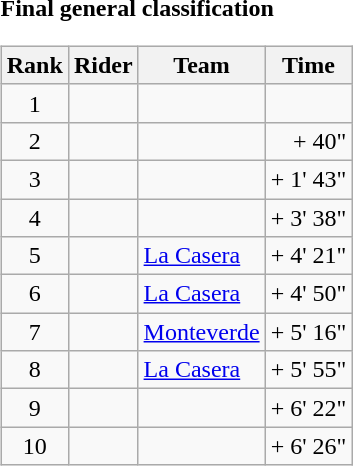<table>
<tr>
<td><strong>Final general classification</strong><br><table class="wikitable">
<tr>
<th scope="col">Rank</th>
<th scope="col">Rider</th>
<th scope="col">Team</th>
<th scope="col">Time</th>
</tr>
<tr>
<td style="text-align:center;">1</td>
<td></td>
<td></td>
<td style="text-align:right;"></td>
</tr>
<tr>
<td style="text-align:center;">2</td>
<td></td>
<td></td>
<td style="text-align:right;">+ 40"</td>
</tr>
<tr>
<td style="text-align:center;">3</td>
<td></td>
<td></td>
<td style="text-align:right;">+ 1' 43"</td>
</tr>
<tr>
<td style="text-align:center;">4</td>
<td></td>
<td></td>
<td style="text-align:right;">+ 3' 38"</td>
</tr>
<tr>
<td style="text-align:center;">5</td>
<td></td>
<td><a href='#'>La Casera</a></td>
<td style="text-align:right;">+ 4' 21"</td>
</tr>
<tr>
<td style="text-align:center;">6</td>
<td></td>
<td><a href='#'>La Casera</a></td>
<td style="text-align:right;">+ 4' 50"</td>
</tr>
<tr>
<td style="text-align:center;">7</td>
<td></td>
<td><a href='#'>Monteverde</a></td>
<td style="text-align:right;">+ 5' 16"</td>
</tr>
<tr>
<td style="text-align:center;">8</td>
<td></td>
<td><a href='#'>La Casera</a></td>
<td style="text-align:right;">+ 5' 55"</td>
</tr>
<tr>
<td style="text-align:center;">9</td>
<td></td>
<td></td>
<td style="text-align:right;">+ 6' 22"</td>
</tr>
<tr>
<td style="text-align:center;">10</td>
<td></td>
<td></td>
<td style="text-align:right;">+ 6' 26"</td>
</tr>
</table>
</td>
</tr>
</table>
